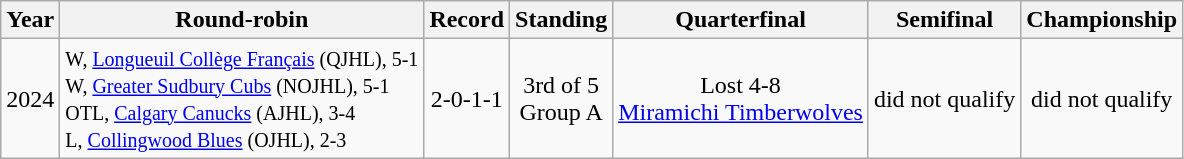<table class="wikitable" style="text-align:center;">
<tr>
<th>Year</th>
<th>Round-robin</th>
<th>Record</th>
<th>Standing</th>
<th>Quarterfinal</th>
<th>Semifinal</th>
<th>Championship</th>
</tr>
<tr>
<td>2024</td>
<td align=left><small>W, <a href='#'>Longueuil Collège Français</a> (QJHL), 5-1<br>W, <a href='#'>Greater Sudbury Cubs</a> (NOJHL), 5-1<br>OTL, <a href='#'>Calgary Canucks</a> (AJHL), 3-4<br>L, <a href='#'>Collingwood Blues</a> (OJHL), 2-3</small></td>
<td>2-0-1-1</td>
<td>3rd of 5 <br>Group A</td>
<td>Lost 4-8<br><a href='#'>Miramichi Timberwolves</a></td>
<td>did not qualify</td>
<td>did not qualify</td>
</tr>
</table>
